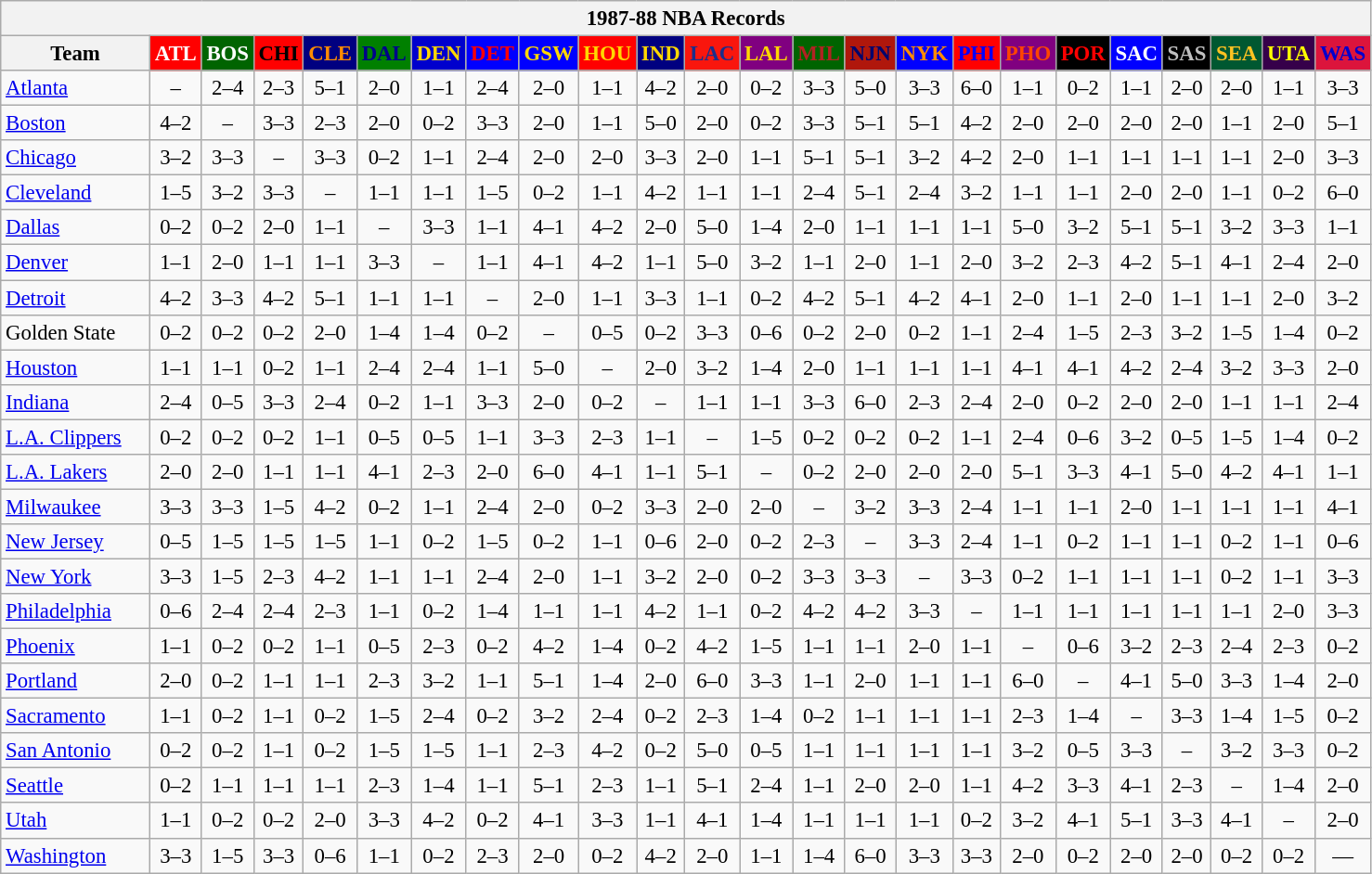<table class="wikitable" style="font-size:95%; text-align:center;">
<tr>
<th colspan=24>1987-88 NBA Records</th>
</tr>
<tr>
<th width=100>Team</th>
<th style="background:#FF0000;color:#FFFFFF;width=35">ATL</th>
<th style="background:#006400;color:#FFFFFF;width=35">BOS</th>
<th style="background:#FF0000;color:#000000;width=35">CHI</th>
<th style="background:#000080;color:#FF8C00;width=35">CLE</th>
<th style="background:#008000;color:#00008B;width=35">DAL</th>
<th style="background:#0000CD;color:#FFD700;width=35">DEN</th>
<th style="background:#0000FF;color:#FF0000;width=35">DET</th>
<th style="background:#0000FF;color:#FFD700;width=35">GSW</th>
<th style="background:#FF0000;color:#FFD700;width=35">HOU</th>
<th style="background:#000080;color:#FFD700;width=35">IND</th>
<th style="background:#F9160D;color:#1A2E8B;width=35">LAC</th>
<th style="background:#800080;color:#FFD700;width=35">LAL</th>
<th style="background:#006400;color:#B22222;width=35">MIL</th>
<th style="background:#B0170C;color:#00056D;width=35">NJN</th>
<th style="background:#0000FF;color:#FF8C00;width=35">NYK</th>
<th style="background:#FF0000;color:#0000FF;width=35">PHI</th>
<th style="background:#800080;color:#FF4500;width=35">PHO</th>
<th style="background:#000000;color:#FF0000;width=35">POR</th>
<th style="background:#0000FF;color:#FFFFFF;width=35">SAC</th>
<th style="background:#000000;color:#C0C0C0;width=35">SAS</th>
<th style="background:#005831;color:#FFC322;width=35">SEA</th>
<th style="background:#36004A;color:#FFFF00;width=35">UTA</th>
<th style="background:#DC143C;color:#0000CD;width=35">WAS</th>
</tr>
<tr>
<td style="text-align:left;"><a href='#'>Atlanta</a></td>
<td>–</td>
<td>2–4</td>
<td>2–3</td>
<td>5–1</td>
<td>2–0</td>
<td>1–1</td>
<td>2–4</td>
<td>2–0</td>
<td>1–1</td>
<td>4–2</td>
<td>2–0</td>
<td>0–2</td>
<td>3–3</td>
<td>5–0</td>
<td>3–3</td>
<td>6–0</td>
<td>1–1</td>
<td>0–2</td>
<td>1–1</td>
<td>2–0</td>
<td>2–0</td>
<td>1–1</td>
<td>3–3</td>
</tr>
<tr>
<td style="text-align:left;"><a href='#'>Boston</a></td>
<td>4–2</td>
<td>–</td>
<td>3–3</td>
<td>2–3</td>
<td>2–0</td>
<td>0–2</td>
<td>3–3</td>
<td>2–0</td>
<td>1–1</td>
<td>5–0</td>
<td>2–0</td>
<td>0–2</td>
<td>3–3</td>
<td>5–1</td>
<td>5–1</td>
<td>4–2</td>
<td>2–0</td>
<td>2–0</td>
<td>2–0</td>
<td>2–0</td>
<td>1–1</td>
<td>2–0</td>
<td>5–1</td>
</tr>
<tr>
<td style="text-align:left;"><a href='#'>Chicago</a></td>
<td>3–2</td>
<td>3–3</td>
<td>–</td>
<td>3–3</td>
<td>0–2</td>
<td>1–1</td>
<td>2–4</td>
<td>2–0</td>
<td>2–0</td>
<td>3–3</td>
<td>2–0</td>
<td>1–1</td>
<td>5–1</td>
<td>5–1</td>
<td>3–2</td>
<td>4–2</td>
<td>2–0</td>
<td>1–1</td>
<td>1–1</td>
<td>1–1</td>
<td>1–1</td>
<td>2–0</td>
<td>3–3</td>
</tr>
<tr>
<td style="text-align:left;"><a href='#'>Cleveland</a></td>
<td>1–5</td>
<td>3–2</td>
<td>3–3</td>
<td>–</td>
<td>1–1</td>
<td>1–1</td>
<td>1–5</td>
<td>0–2</td>
<td>1–1</td>
<td>4–2</td>
<td>1–1</td>
<td>1–1</td>
<td>2–4</td>
<td>5–1</td>
<td>2–4</td>
<td>3–2</td>
<td>1–1</td>
<td>1–1</td>
<td>2–0</td>
<td>2–0</td>
<td>1–1</td>
<td>0–2</td>
<td>6–0</td>
</tr>
<tr>
<td style="text-align:left;"><a href='#'>Dallas</a></td>
<td>0–2</td>
<td>0–2</td>
<td>2–0</td>
<td>1–1</td>
<td>–</td>
<td>3–3</td>
<td>1–1</td>
<td>4–1</td>
<td>4–2</td>
<td>2–0</td>
<td>5–0</td>
<td>1–4</td>
<td>2–0</td>
<td>1–1</td>
<td>1–1</td>
<td>1–1</td>
<td>5–0</td>
<td>3–2</td>
<td>5–1</td>
<td>5–1</td>
<td>3–2</td>
<td>3–3</td>
<td>1–1</td>
</tr>
<tr>
<td style="text-align:left;"><a href='#'>Denver</a></td>
<td>1–1</td>
<td>2–0</td>
<td>1–1</td>
<td>1–1</td>
<td>3–3</td>
<td>–</td>
<td>1–1</td>
<td>4–1</td>
<td>4–2</td>
<td>1–1</td>
<td>5–0</td>
<td>3–2</td>
<td>1–1</td>
<td>2–0</td>
<td>1–1</td>
<td>2–0</td>
<td>3–2</td>
<td>2–3</td>
<td>4–2</td>
<td>5–1</td>
<td>4–1</td>
<td>2–4</td>
<td>2–0</td>
</tr>
<tr>
<td style="text-align:left;"><a href='#'>Detroit</a></td>
<td>4–2</td>
<td>3–3</td>
<td>4–2</td>
<td>5–1</td>
<td>1–1</td>
<td>1–1</td>
<td>–</td>
<td>2–0</td>
<td>1–1</td>
<td>3–3</td>
<td>1–1</td>
<td>0–2</td>
<td>4–2</td>
<td>5–1</td>
<td>4–2</td>
<td>4–1</td>
<td>2–0</td>
<td>1–1</td>
<td>2–0</td>
<td>1–1</td>
<td>1–1</td>
<td>2–0</td>
<td>3–2</td>
</tr>
<tr>
<td style="text-align:left;">Golden State</td>
<td>0–2</td>
<td>0–2</td>
<td>0–2</td>
<td>2–0</td>
<td>1–4</td>
<td>1–4</td>
<td>0–2</td>
<td>–</td>
<td>0–5</td>
<td>0–2</td>
<td>3–3</td>
<td>0–6</td>
<td>0–2</td>
<td>2–0</td>
<td>0–2</td>
<td>1–1</td>
<td>2–4</td>
<td>1–5</td>
<td>2–3</td>
<td>3–2</td>
<td>1–5</td>
<td>1–4</td>
<td>0–2</td>
</tr>
<tr>
<td style="text-align:left;"><a href='#'>Houston</a></td>
<td>1–1</td>
<td>1–1</td>
<td>0–2</td>
<td>1–1</td>
<td>2–4</td>
<td>2–4</td>
<td>1–1</td>
<td>5–0</td>
<td>–</td>
<td>2–0</td>
<td>3–2</td>
<td>1–4</td>
<td>2–0</td>
<td>1–1</td>
<td>1–1</td>
<td>1–1</td>
<td>4–1</td>
<td>4–1</td>
<td>4–2</td>
<td>2–4</td>
<td>3–2</td>
<td>3–3</td>
<td>2–0</td>
</tr>
<tr>
<td style="text-align:left;"><a href='#'>Indiana</a></td>
<td>2–4</td>
<td>0–5</td>
<td>3–3</td>
<td>2–4</td>
<td>0–2</td>
<td>1–1</td>
<td>3–3</td>
<td>2–0</td>
<td>0–2</td>
<td>–</td>
<td>1–1</td>
<td>1–1</td>
<td>3–3</td>
<td>6–0</td>
<td>2–3</td>
<td>2–4</td>
<td>2–0</td>
<td>0–2</td>
<td>2–0</td>
<td>2–0</td>
<td>1–1</td>
<td>1–1</td>
<td>2–4</td>
</tr>
<tr>
<td style="text-align:left;"><a href='#'>L.A. Clippers</a></td>
<td>0–2</td>
<td>0–2</td>
<td>0–2</td>
<td>1–1</td>
<td>0–5</td>
<td>0–5</td>
<td>1–1</td>
<td>3–3</td>
<td>2–3</td>
<td>1–1</td>
<td>–</td>
<td>1–5</td>
<td>0–2</td>
<td>0–2</td>
<td>0–2</td>
<td>1–1</td>
<td>2–4</td>
<td>0–6</td>
<td>3–2</td>
<td>0–5</td>
<td>1–5</td>
<td>1–4</td>
<td>0–2</td>
</tr>
<tr>
<td style="text-align:left;"><a href='#'>L.A. Lakers</a></td>
<td>2–0</td>
<td>2–0</td>
<td>1–1</td>
<td>1–1</td>
<td>4–1</td>
<td>2–3</td>
<td>2–0</td>
<td>6–0</td>
<td>4–1</td>
<td>1–1</td>
<td>5–1</td>
<td>–</td>
<td>0–2</td>
<td>2–0</td>
<td>2–0</td>
<td>2–0</td>
<td>5–1</td>
<td>3–3</td>
<td>4–1</td>
<td>5–0</td>
<td>4–2</td>
<td>4–1</td>
<td>1–1</td>
</tr>
<tr>
<td style="text-align:left;"><a href='#'>Milwaukee</a></td>
<td>3–3</td>
<td>3–3</td>
<td>1–5</td>
<td>4–2</td>
<td>0–2</td>
<td>1–1</td>
<td>2–4</td>
<td>2–0</td>
<td>0–2</td>
<td>3–3</td>
<td>2–0</td>
<td>2–0</td>
<td>–</td>
<td>3–2</td>
<td>3–3</td>
<td>2–4</td>
<td>1–1</td>
<td>1–1</td>
<td>2–0</td>
<td>1–1</td>
<td>1–1</td>
<td>1–1</td>
<td>4–1</td>
</tr>
<tr>
<td style="text-align:left;"><a href='#'>New Jersey</a></td>
<td>0–5</td>
<td>1–5</td>
<td>1–5</td>
<td>1–5</td>
<td>1–1</td>
<td>0–2</td>
<td>1–5</td>
<td>0–2</td>
<td>1–1</td>
<td>0–6</td>
<td>2–0</td>
<td>0–2</td>
<td>2–3</td>
<td>–</td>
<td>3–3</td>
<td>2–4</td>
<td>1–1</td>
<td>0–2</td>
<td>1–1</td>
<td>1–1</td>
<td>0–2</td>
<td>1–1</td>
<td>0–6</td>
</tr>
<tr>
<td style="text-align:left;"><a href='#'>New York</a></td>
<td>3–3</td>
<td>1–5</td>
<td>2–3</td>
<td>4–2</td>
<td>1–1</td>
<td>1–1</td>
<td>2–4</td>
<td>2–0</td>
<td>1–1</td>
<td>3–2</td>
<td>2–0</td>
<td>0–2</td>
<td>3–3</td>
<td>3–3</td>
<td>–</td>
<td>3–3</td>
<td>0–2</td>
<td>1–1</td>
<td>1–1</td>
<td>1–1</td>
<td>0–2</td>
<td>1–1</td>
<td>3–3</td>
</tr>
<tr>
<td style="text-align:left;"><a href='#'>Philadelphia</a></td>
<td>0–6</td>
<td>2–4</td>
<td>2–4</td>
<td>2–3</td>
<td>1–1</td>
<td>0–2</td>
<td>1–4</td>
<td>1–1</td>
<td>1–1</td>
<td>4–2</td>
<td>1–1</td>
<td>0–2</td>
<td>4–2</td>
<td>4–2</td>
<td>3–3</td>
<td>–</td>
<td>1–1</td>
<td>1–1</td>
<td>1–1</td>
<td>1–1</td>
<td>1–1</td>
<td>2–0</td>
<td>3–3</td>
</tr>
<tr>
<td style="text-align:left;"><a href='#'>Phoenix</a></td>
<td>1–1</td>
<td>0–2</td>
<td>0–2</td>
<td>1–1</td>
<td>0–5</td>
<td>2–3</td>
<td>0–2</td>
<td>4–2</td>
<td>1–4</td>
<td>0–2</td>
<td>4–2</td>
<td>1–5</td>
<td>1–1</td>
<td>1–1</td>
<td>2–0</td>
<td>1–1</td>
<td>–</td>
<td>0–6</td>
<td>3–2</td>
<td>2–3</td>
<td>2–4</td>
<td>2–3</td>
<td>0–2</td>
</tr>
<tr>
<td style="text-align:left;"><a href='#'>Portland</a></td>
<td>2–0</td>
<td>0–2</td>
<td>1–1</td>
<td>1–1</td>
<td>2–3</td>
<td>3–2</td>
<td>1–1</td>
<td>5–1</td>
<td>1–4</td>
<td>2–0</td>
<td>6–0</td>
<td>3–3</td>
<td>1–1</td>
<td>2–0</td>
<td>1–1</td>
<td>1–1</td>
<td>6–0</td>
<td>–</td>
<td>4–1</td>
<td>5–0</td>
<td>3–3</td>
<td>1–4</td>
<td>2–0</td>
</tr>
<tr>
<td style="text-align:left;"><a href='#'>Sacramento</a></td>
<td>1–1</td>
<td>0–2</td>
<td>1–1</td>
<td>0–2</td>
<td>1–5</td>
<td>2–4</td>
<td>0–2</td>
<td>3–2</td>
<td>2–4</td>
<td>0–2</td>
<td>2–3</td>
<td>1–4</td>
<td>0–2</td>
<td>1–1</td>
<td>1–1</td>
<td>1–1</td>
<td>2–3</td>
<td>1–4</td>
<td>–</td>
<td>3–3</td>
<td>1–4</td>
<td>1–5</td>
<td>0–2</td>
</tr>
<tr>
<td style="text-align:left;"><a href='#'>San Antonio</a></td>
<td>0–2</td>
<td>0–2</td>
<td>1–1</td>
<td>0–2</td>
<td>1–5</td>
<td>1–5</td>
<td>1–1</td>
<td>2–3</td>
<td>4–2</td>
<td>0–2</td>
<td>5–0</td>
<td>0–5</td>
<td>1–1</td>
<td>1–1</td>
<td>1–1</td>
<td>1–1</td>
<td>3–2</td>
<td>0–5</td>
<td>3–3</td>
<td>–</td>
<td>3–2</td>
<td>3–3</td>
<td>0–2</td>
</tr>
<tr>
<td style="text-align:left;"><a href='#'>Seattle</a></td>
<td>0–2</td>
<td>1–1</td>
<td>1–1</td>
<td>1–1</td>
<td>2–3</td>
<td>1–4</td>
<td>1–1</td>
<td>5–1</td>
<td>2–3</td>
<td>1–1</td>
<td>5–1</td>
<td>2–4</td>
<td>1–1</td>
<td>2–0</td>
<td>2–0</td>
<td>1–1</td>
<td>4–2</td>
<td>3–3</td>
<td>4–1</td>
<td>2–3</td>
<td>–</td>
<td>1–4</td>
<td>2–0</td>
</tr>
<tr>
<td style="text-align:left;"><a href='#'>Utah</a></td>
<td>1–1</td>
<td>0–2</td>
<td>0–2</td>
<td>2–0</td>
<td>3–3</td>
<td>4–2</td>
<td>0–2</td>
<td>4–1</td>
<td>3–3</td>
<td>1–1</td>
<td>4–1</td>
<td>1–4</td>
<td>1–1</td>
<td>1–1</td>
<td>1–1</td>
<td>0–2</td>
<td>3–2</td>
<td>4–1</td>
<td>5–1</td>
<td>3–3</td>
<td>4–1</td>
<td>–</td>
<td>2–0</td>
</tr>
<tr>
<td style="text-align:left;"><a href='#'>Washington</a></td>
<td>3–3</td>
<td>1–5</td>
<td>3–3</td>
<td>0–6</td>
<td>1–1</td>
<td>0–2</td>
<td>2–3</td>
<td>2–0</td>
<td>0–2</td>
<td>4–2</td>
<td>2–0</td>
<td>1–1</td>
<td>1–4</td>
<td>6–0</td>
<td>3–3</td>
<td>3–3</td>
<td>2–0</td>
<td>0–2</td>
<td>2–0</td>
<td>2–0</td>
<td>0–2</td>
<td>0–2</td>
<td>—</td>
</tr>
</table>
